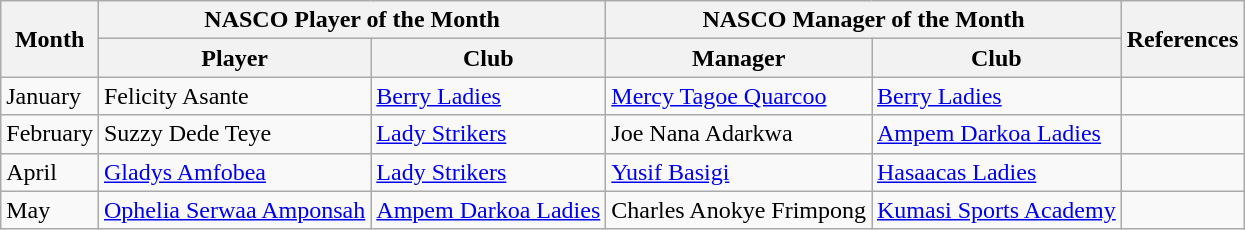<table class="wikitable">
<tr>
<th rowspan="2">Month</th>
<th colspan="2">NASCO Player of the Month</th>
<th colspan="2">NASCO Manager of the Month</th>
<th rowspan="2">References</th>
</tr>
<tr>
<th>Player</th>
<th>Club</th>
<th>Manager</th>
<th>Club</th>
</tr>
<tr>
<td>January</td>
<td> Felicity Asante</td>
<td><a href='#'>Berry Ladies</a></td>
<td> <a href='#'>Mercy Tagoe Quarcoo</a></td>
<td><a href='#'>Berry Ladies</a></td>
<td></td>
</tr>
<tr>
<td>February</td>
<td> Suzzy Dede Teye</td>
<td><a href='#'>Lady Strikers</a></td>
<td> Joe Nana Adarkwa</td>
<td><a href='#'>Ampem Darkoa Ladies</a></td>
<td></td>
</tr>
<tr>
<td>April</td>
<td> <a href='#'>Gladys Amfobea</a></td>
<td><a href='#'>Lady Strikers</a></td>
<td> <a href='#'>Yusif Basigi</a></td>
<td><a href='#'>Hasaacas Ladies</a></td>
<td></td>
</tr>
<tr>
<td>May</td>
<td> <a href='#'>Ophelia Serwaa Amponsah</a></td>
<td><a href='#'>Ampem Darkoa Ladies</a></td>
<td> Charles Anokye Frimpong</td>
<td><a href='#'>Kumasi Sports Academy</a></td>
<td></td>
</tr>
</table>
